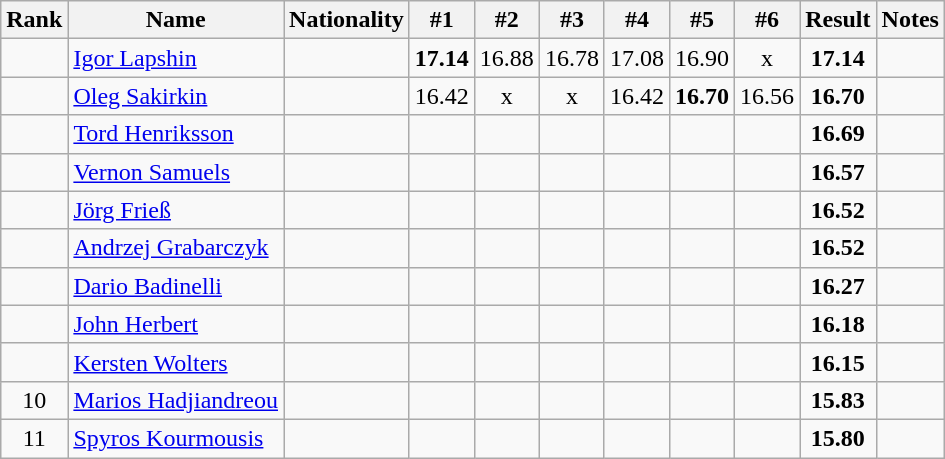<table class="wikitable sortable" style="text-align:center">
<tr>
<th>Rank</th>
<th>Name</th>
<th>Nationality</th>
<th>#1</th>
<th>#2</th>
<th>#3</th>
<th>#4</th>
<th>#5</th>
<th>#6</th>
<th>Result</th>
<th>Notes</th>
</tr>
<tr>
<td></td>
<td align="left"><a href='#'>Igor Lapshin</a></td>
<td align=left></td>
<td><strong>17.14</strong></td>
<td>16.88</td>
<td>16.78</td>
<td>17.08</td>
<td>16.90</td>
<td>x</td>
<td><strong>17.14</strong></td>
<td></td>
</tr>
<tr>
<td></td>
<td align="left"><a href='#'>Oleg Sakirkin</a></td>
<td align=left></td>
<td>16.42</td>
<td>x</td>
<td>x</td>
<td>16.42</td>
<td><strong>16.70</strong></td>
<td>16.56</td>
<td><strong>16.70</strong></td>
<td></td>
</tr>
<tr>
<td></td>
<td align="left"><a href='#'>Tord Henriksson</a></td>
<td align=left></td>
<td></td>
<td></td>
<td></td>
<td></td>
<td></td>
<td></td>
<td><strong>16.69</strong></td>
<td></td>
</tr>
<tr>
<td></td>
<td align="left"><a href='#'>Vernon Samuels</a></td>
<td align=left></td>
<td></td>
<td></td>
<td></td>
<td></td>
<td></td>
<td></td>
<td><strong>16.57</strong></td>
<td></td>
</tr>
<tr>
<td></td>
<td align="left"><a href='#'>Jörg Frieß</a></td>
<td align=left></td>
<td></td>
<td></td>
<td></td>
<td></td>
<td></td>
<td></td>
<td><strong>16.52</strong></td>
<td></td>
</tr>
<tr>
<td></td>
<td align="left"><a href='#'>Andrzej Grabarczyk</a></td>
<td align=left></td>
<td></td>
<td></td>
<td></td>
<td></td>
<td></td>
<td></td>
<td><strong>16.52</strong></td>
<td></td>
</tr>
<tr>
<td></td>
<td align="left"><a href='#'>Dario Badinelli</a></td>
<td align=left></td>
<td></td>
<td></td>
<td></td>
<td></td>
<td></td>
<td></td>
<td><strong>16.27</strong></td>
<td></td>
</tr>
<tr>
<td></td>
<td align="left"><a href='#'>John Herbert</a></td>
<td align=left></td>
<td></td>
<td></td>
<td></td>
<td></td>
<td></td>
<td></td>
<td><strong>16.18</strong></td>
<td></td>
</tr>
<tr>
<td></td>
<td align="left"><a href='#'>Kersten Wolters</a></td>
<td align=left></td>
<td></td>
<td></td>
<td></td>
<td></td>
<td></td>
<td></td>
<td><strong>16.15</strong></td>
<td></td>
</tr>
<tr>
<td>10</td>
<td align="left"><a href='#'>Marios Hadjiandreou</a></td>
<td align=left></td>
<td></td>
<td></td>
<td></td>
<td></td>
<td></td>
<td></td>
<td><strong>15.83</strong></td>
<td></td>
</tr>
<tr>
<td>11</td>
<td align="left"><a href='#'>Spyros Kourmousis</a></td>
<td align=left></td>
<td></td>
<td></td>
<td></td>
<td></td>
<td></td>
<td></td>
<td><strong>15.80</strong></td>
<td></td>
</tr>
</table>
